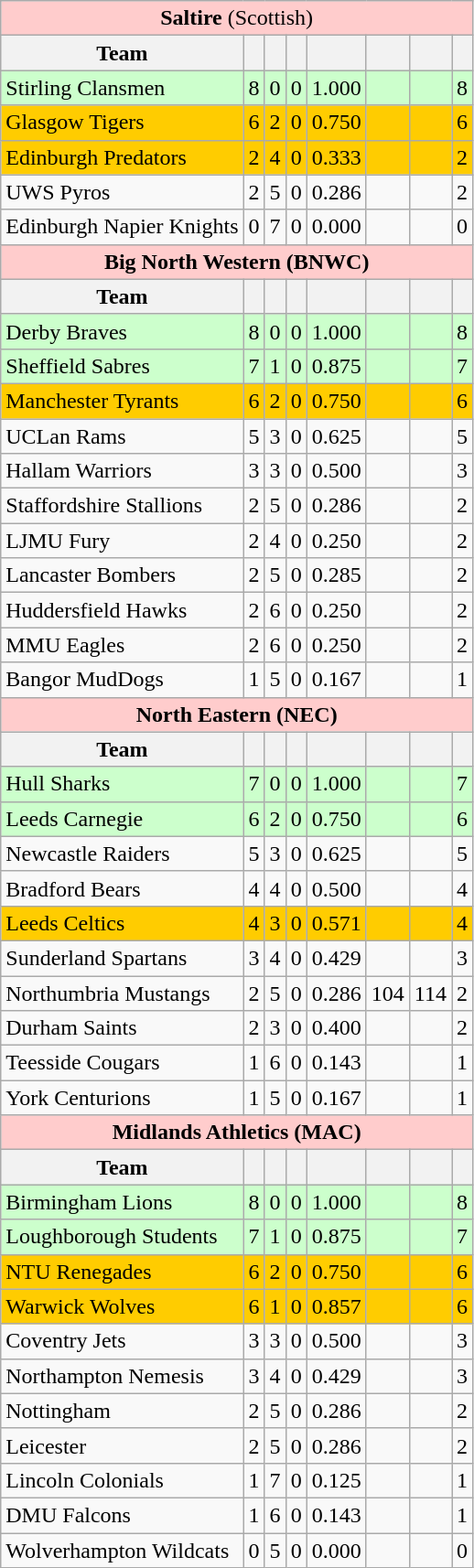<table class="wikitable">
<tr style="background:#fcc;">
<td colspan="8" style="text-align:center;"><strong>Saltire</strong> (Scottish)</td>
</tr>
<tr style="background:#efefef;">
<th>Team</th>
<th></th>
<th></th>
<th></th>
<th></th>
<th></th>
<th></th>
<th></th>
</tr>
<tr style="text-align:center; background:#cfc;">
<td align="left">Stirling Clansmen</td>
<td>8</td>
<td>0</td>
<td>0</td>
<td>1.000</td>
<td></td>
<td></td>
<td>8</td>
</tr>
<tr style="text-align:center; background:#FFCC00">
<td align="left">Glasgow Tigers</td>
<td>6</td>
<td>2</td>
<td>0</td>
<td>0.750</td>
<td></td>
<td></td>
<td>6</td>
</tr>
<tr style="text-align:center; background:#FFCC00">
<td align="left">Edinburgh Predators</td>
<td>2</td>
<td>4</td>
<td>0</td>
<td>0.333</td>
<td></td>
<td></td>
<td>2</td>
</tr>
<tr style="text-align:center;">
<td align="left">UWS Pyros</td>
<td>2</td>
<td>5</td>
<td>0</td>
<td>0.286</td>
<td></td>
<td></td>
<td>2</td>
</tr>
<tr style="text-align:center;">
<td align="left">Edinburgh Napier Knights</td>
<td>0</td>
<td>7</td>
<td>0</td>
<td>0.000</td>
<td></td>
<td></td>
<td>0</td>
</tr>
<tr style="background:#fcc;">
<td colspan="8" style="text-align:center;"><strong>Big North Western (BNWC)</strong></td>
</tr>
<tr style="background:#efefef;">
<th>Team</th>
<th></th>
<th></th>
<th></th>
<th></th>
<th></th>
<th></th>
<th></th>
</tr>
<tr style="text-align:center; background:#cfc;">
<td align="left">Derby Braves</td>
<td>8</td>
<td>0</td>
<td>0</td>
<td>1.000</td>
<td></td>
<td></td>
<td>8</td>
</tr>
<tr style="text-align:center; background:#cfc;">
<td align="left">Sheffield Sabres</td>
<td>7</td>
<td>1</td>
<td>0</td>
<td>0.875</td>
<td></td>
<td></td>
<td>7</td>
</tr>
<tr style="text-align:center; background:#FFCC00">
<td align="left">Manchester Tyrants</td>
<td>6</td>
<td>2</td>
<td>0</td>
<td>0.750</td>
<td></td>
<td></td>
<td>6</td>
</tr>
<tr style="text-align:center;">
<td align="left">UCLan Rams</td>
<td>5</td>
<td>3</td>
<td>0</td>
<td>0.625</td>
<td></td>
<td></td>
<td>5</td>
</tr>
<tr style="text-align:center;">
<td align="left">Hallam Warriors</td>
<td>3</td>
<td>3</td>
<td>0</td>
<td>0.500</td>
<td></td>
<td></td>
<td>3</td>
</tr>
<tr style="text-align:center;">
<td align="left">Staffordshire Stallions</td>
<td>2</td>
<td>5</td>
<td>0</td>
<td>0.286</td>
<td></td>
<td></td>
<td>2</td>
</tr>
<tr style="text-align:center;">
<td align="left">LJMU Fury</td>
<td>2</td>
<td>4</td>
<td>0</td>
<td>0.250</td>
<td></td>
<td></td>
<td>2</td>
</tr>
<tr style="text-align:center;">
<td align="left">Lancaster Bombers</td>
<td>2</td>
<td>5</td>
<td>0</td>
<td>0.285</td>
<td></td>
<td></td>
<td>2</td>
</tr>
<tr style="text-align:center;">
<td align="left">Huddersfield Hawks</td>
<td>2</td>
<td>6</td>
<td>0</td>
<td>0.250</td>
<td></td>
<td></td>
<td>2</td>
</tr>
<tr style="text-align:center;">
<td align="left">MMU Eagles</td>
<td>2</td>
<td>6</td>
<td>0</td>
<td>0.250</td>
<td></td>
<td></td>
<td>2</td>
</tr>
<tr style="text-align:center;">
<td align="left">Bangor MudDogs</td>
<td>1</td>
<td>5</td>
<td>0</td>
<td>0.167</td>
<td></td>
<td></td>
<td>1</td>
</tr>
<tr style="background:#fcc;">
<td colspan="8" style="text-align:center;"><strong>North Eastern (NEC)</strong></td>
</tr>
<tr style="background:#efefef;">
<th>Team</th>
<th></th>
<th></th>
<th></th>
<th></th>
<th></th>
<th></th>
<th></th>
</tr>
<tr style="text-align:center; background:#cfc;">
<td align="left">Hull Sharks</td>
<td>7</td>
<td>0</td>
<td>0</td>
<td>1.000</td>
<td></td>
<td></td>
<td>7</td>
</tr>
<tr style="text-align:center; background:#cfc;">
<td align="left">Leeds Carnegie</td>
<td>6</td>
<td>2</td>
<td>0</td>
<td>0.750</td>
<td></td>
<td></td>
<td>6</td>
</tr>
<tr style="text-align:center;">
<td align="left">Newcastle Raiders</td>
<td>5</td>
<td>3</td>
<td>0</td>
<td>0.625</td>
<td></td>
<td></td>
<td>5</td>
</tr>
<tr style="text-align:center;">
<td align="left">Bradford Bears</td>
<td>4</td>
<td>4</td>
<td>0</td>
<td>0.500</td>
<td></td>
<td></td>
<td>4</td>
</tr>
<tr style="text-align:center; background:#FFCC00;">
<td align="left">Leeds Celtics</td>
<td>4</td>
<td>3</td>
<td>0</td>
<td>0.571</td>
<td></td>
<td></td>
<td>4</td>
</tr>
<tr style="text-align:center;">
<td align="left">Sunderland Spartans</td>
<td>3</td>
<td>4</td>
<td>0</td>
<td>0.429</td>
<td></td>
<td></td>
<td>3</td>
</tr>
<tr style="text-align:center;">
<td align="left">Northumbria Mustangs</td>
<td>2</td>
<td>5</td>
<td>0</td>
<td>0.286</td>
<td>104</td>
<td>114</td>
<td>2</td>
</tr>
<tr style="text-align:center;">
<td align="left">Durham Saints</td>
<td>2</td>
<td>3</td>
<td>0</td>
<td>0.400</td>
<td></td>
<td></td>
<td>2</td>
</tr>
<tr style="text-align:center;">
<td align="left">Teesside Cougars</td>
<td>1</td>
<td>6</td>
<td>0</td>
<td>0.143</td>
<td></td>
<td></td>
<td>1</td>
</tr>
<tr style="text-align:center;">
<td align="left">York Centurions</td>
<td>1</td>
<td>5</td>
<td>0</td>
<td>0.167</td>
<td></td>
<td></td>
<td>1</td>
</tr>
<tr style="background:#fcc;">
<td colspan="8" style="text-align:center;"><strong>Midlands Athletics (MAC)</strong></td>
</tr>
<tr style="background:#efefef;">
<th>Team</th>
<th></th>
<th></th>
<th></th>
<th></th>
<th></th>
<th></th>
<th></th>
</tr>
<tr style="text-align:center; background:#cfc;">
<td align="left">Birmingham Lions</td>
<td>8</td>
<td>0</td>
<td>0</td>
<td>1.000</td>
<td></td>
<td></td>
<td>8</td>
</tr>
<tr style="text-align:center; background:#cfc;">
<td align="left">Loughborough Students</td>
<td>7</td>
<td>1</td>
<td>0</td>
<td>0.875</td>
<td></td>
<td></td>
<td>7</td>
</tr>
<tr style="text-align:center; background:#FFCC00;">
<td align="left">NTU Renegades</td>
<td>6</td>
<td>2</td>
<td>0</td>
<td>0.750</td>
<td></td>
<td></td>
<td>6</td>
</tr>
<tr style="text-align:center; background:#FFCC00">
<td align="left">Warwick Wolves</td>
<td>6</td>
<td>1</td>
<td>0</td>
<td>0.857</td>
<td></td>
<td></td>
<td>6</td>
</tr>
<tr style="text-align:center;">
<td align="left">Coventry Jets</td>
<td>3</td>
<td>3</td>
<td>0</td>
<td>0.500</td>
<td></td>
<td></td>
<td>3</td>
</tr>
<tr style="text-align:center;">
<td align="left">Northampton Nemesis</td>
<td>3</td>
<td>4</td>
<td>0</td>
<td>0.429</td>
<td></td>
<td></td>
<td>3</td>
</tr>
<tr style="text-align:center;">
<td align="left">Nottingham</td>
<td>2</td>
<td>5</td>
<td>0</td>
<td>0.286</td>
<td></td>
<td></td>
<td>2</td>
</tr>
<tr style="text-align:center;">
<td align="left">Leicester</td>
<td>2</td>
<td>5</td>
<td>0</td>
<td>0.286</td>
<td></td>
<td></td>
<td>2</td>
</tr>
<tr style="text-align:center;">
<td align="left">Lincoln Colonials</td>
<td>1</td>
<td>7</td>
<td>0</td>
<td>0.125</td>
<td></td>
<td></td>
<td>1</td>
</tr>
<tr style="text-align:center;">
<td align="left">DMU Falcons</td>
<td>1</td>
<td>6</td>
<td>0</td>
<td>0.143</td>
<td></td>
<td></td>
<td>1</td>
</tr>
<tr style="text-align:center;">
<td align="left">Wolverhampton Wildcats</td>
<td>0</td>
<td>5</td>
<td>0</td>
<td>0.000</td>
<td></td>
<td></td>
<td>0</td>
</tr>
</table>
